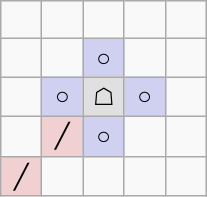<table border="1" class="wikitable">
<tr align=center>
<td width="20"> </td>
<td width="20"> </td>
<td width="20"> </td>
<td width="20"> </td>
<td width="20"> </td>
</tr>
<tr align=center>
<td> </td>
<td> </td>
<td style="background:#d0d0f0;">○</td>
<td> </td>
<td> </td>
</tr>
<tr align=center>
<td> </td>
<td style="background:#d0d0f0;">○</td>
<td style="background:#e0e0e0;">☖</td>
<td style="background:#d0d0f0;">○</td>
<td> </td>
</tr>
<tr align=center>
<td> </td>
<td style="background:#f0d0d0;">╱</td>
<td style="background:#d0d0f0;">○</td>
<td> </td>
<td> </td>
</tr>
<tr align=center>
<td style="background:#f0d0d0;">╱</td>
<td> </td>
<td> </td>
<td> </td>
<td> </td>
</tr>
</table>
